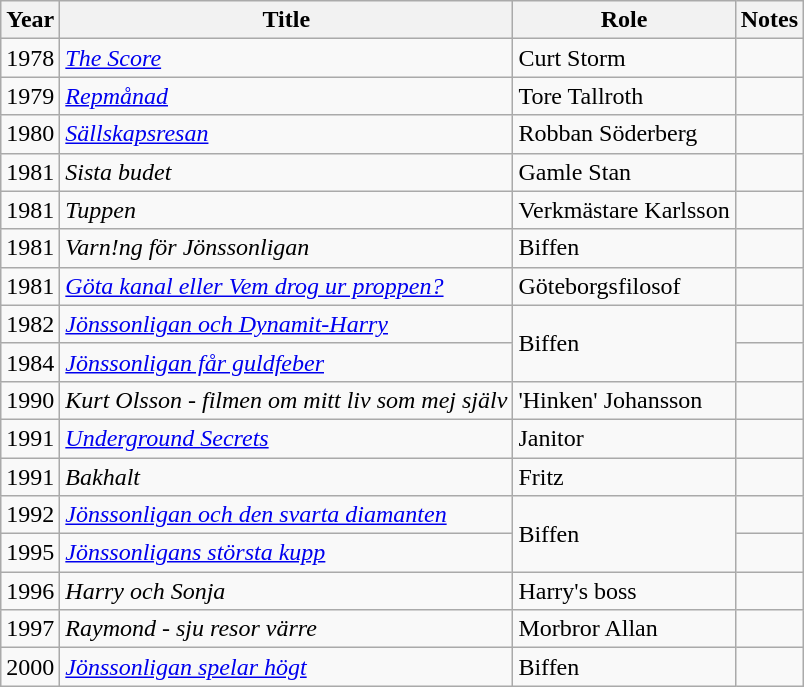<table class="wikitable">
<tr>
<th>Year</th>
<th>Title</th>
<th>Role</th>
<th>Notes</th>
</tr>
<tr>
<td>1978</td>
<td><em><a href='#'>The Score</a></em></td>
<td>Curt Storm</td>
<td></td>
</tr>
<tr>
<td>1979</td>
<td><em><a href='#'>Repmånad</a></em></td>
<td>Tore Tallroth</td>
<td></td>
</tr>
<tr>
<td>1980</td>
<td><em><a href='#'>Sällskapsresan</a></em></td>
<td>Robban Söderberg</td>
<td></td>
</tr>
<tr>
<td>1981</td>
<td><em>Sista budet</em></td>
<td>Gamle Stan</td>
<td></td>
</tr>
<tr>
<td>1981</td>
<td><em>Tuppen</em></td>
<td>Verkmästare Karlsson</td>
<td></td>
</tr>
<tr>
<td>1981</td>
<td><em>Varn!ng för Jönssonligan</em></td>
<td>Biffen</td>
<td></td>
</tr>
<tr>
<td>1981</td>
<td><em><a href='#'>Göta kanal eller Vem drog ur proppen?</a></em></td>
<td>Göteborgsfilosof</td>
<td></td>
</tr>
<tr>
<td>1982</td>
<td><em><a href='#'>Jönssonligan och Dynamit-Harry</a></em></td>
<td rowspan="2">Biffen</td>
<td></td>
</tr>
<tr>
<td>1984</td>
<td><em><a href='#'>Jönssonligan får guldfeber</a></em></td>
<td></td>
</tr>
<tr>
<td>1990</td>
<td><em>Kurt Olsson - filmen om mitt liv som mej själv</em></td>
<td>'Hinken' Johansson</td>
<td></td>
</tr>
<tr>
<td>1991</td>
<td><em><a href='#'>Underground Secrets</a></em></td>
<td>Janitor</td>
<td></td>
</tr>
<tr>
<td>1991</td>
<td><em>Bakhalt</em></td>
<td>Fritz</td>
<td></td>
</tr>
<tr>
<td>1992</td>
<td><em><a href='#'>Jönssonligan och den svarta diamanten</a></em></td>
<td rowspan="2">Biffen</td>
<td></td>
</tr>
<tr>
<td>1995</td>
<td><em><a href='#'>Jönssonligans största kupp</a></em></td>
<td></td>
</tr>
<tr>
<td>1996</td>
<td><em>Harry och Sonja</em></td>
<td>Harry's boss</td>
<td></td>
</tr>
<tr>
<td>1997</td>
<td><em>Raymond - sju resor värre</em></td>
<td>Morbror Allan</td>
<td></td>
</tr>
<tr>
<td>2000</td>
<td><em><a href='#'>Jönssonligan spelar högt</a></em></td>
<td>Biffen</td>
<td></td>
</tr>
</table>
